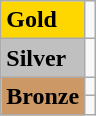<table class="wikitable">
<tr>
<td bgcolor="gold"><strong>Gold</strong></td>
<td></td>
</tr>
<tr>
<td bgcolor="silver"><strong>Silver</strong></td>
<td></td>
</tr>
<tr>
<td rowspan="2" bgcolor="#cc9966"><strong>Bronze</strong></td>
<td></td>
</tr>
<tr>
<td></td>
</tr>
</table>
